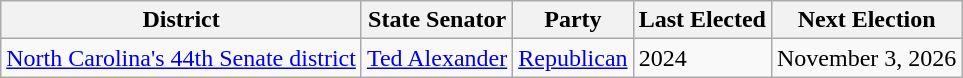<table class="wikitable">
<tr>
<th>District</th>
<th>State Senator</th>
<th>Party</th>
<th>Last Elected</th>
<th>Next Election</th>
</tr>
<tr>
<td><a href='#'>North Carolina's 44th Senate district</a></td>
<td><a href='#'>Ted Alexander</a></td>
<td><a href='#'>Republican</a></td>
<td>2024</td>
<td>November 3, 2026</td>
</tr>
</table>
